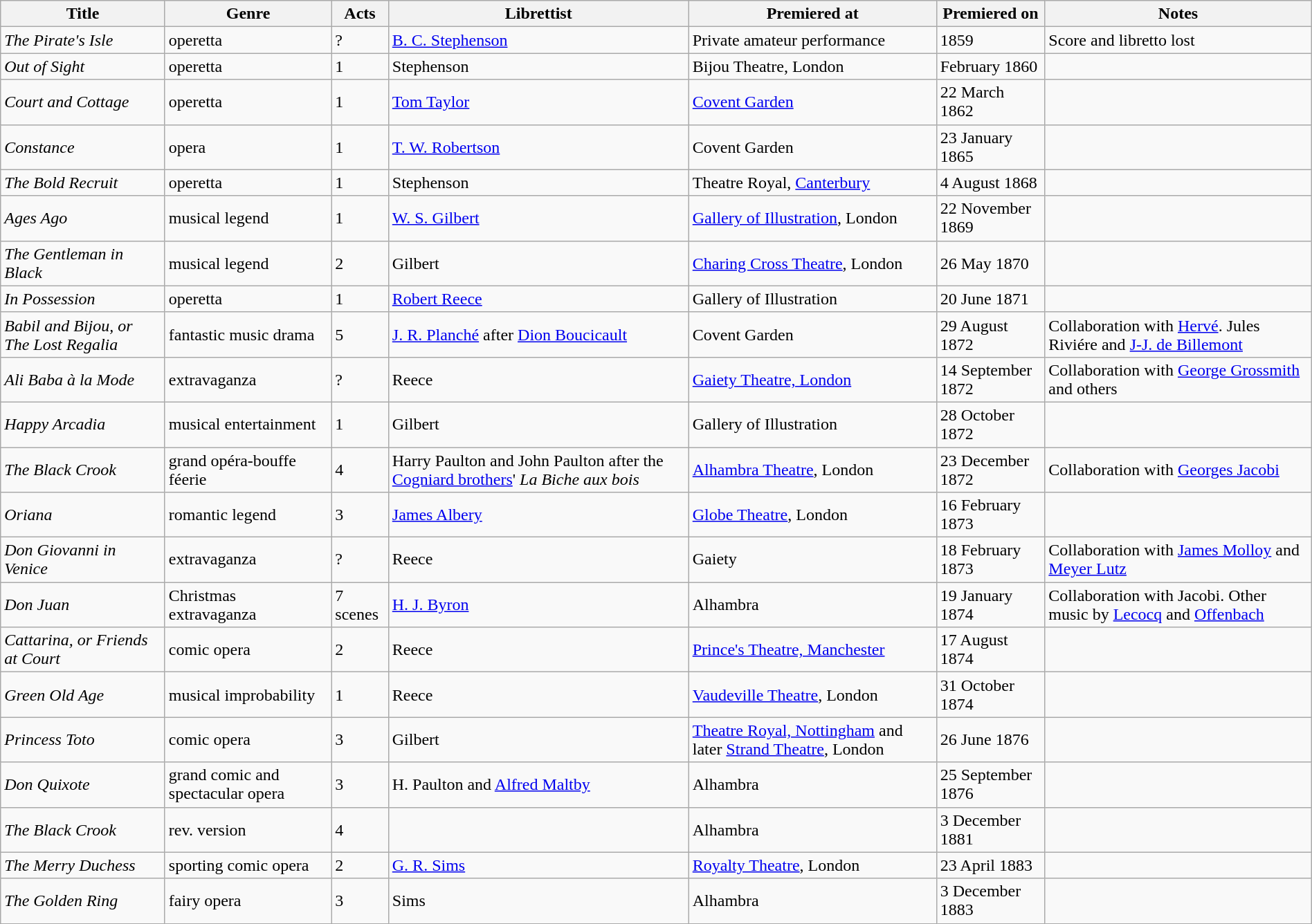<table class="wikitable plainrowheaders" style="text-align: left; margin-right: 0;">
<tr>
<th scope="col">Title</th>
<th scope="col">Genre</th>
<th scope="col">Acts</th>
<th scope="col">Librettist</th>
<th scope="col">Premiered at</th>
<th scope="col">Premiered on</th>
<th scope="col">Notes</th>
</tr>
<tr>
<td><em>The Pirate's Isle</em></td>
<td>operetta</td>
<td>?</td>
<td><a href='#'>B. C. Stephenson</a></td>
<td>Private amateur performance</td>
<td>1859</td>
<td>Score and libretto lost</td>
</tr>
<tr>
<td><em>Out of Sight</em></td>
<td>operetta</td>
<td>1</td>
<td>Stephenson</td>
<td>Bijou Theatre, London</td>
<td>February 1860</td>
<td></td>
</tr>
<tr>
<td><em>Court and Cottage</em></td>
<td>operetta</td>
<td>1</td>
<td><a href='#'>Tom Taylor</a></td>
<td><a href='#'>Covent Garden</a></td>
<td>22 March 1862</td>
<td></td>
</tr>
<tr>
<td><em>Constance</em></td>
<td>opera</td>
<td>1</td>
<td><a href='#'>T. W. Robertson</a></td>
<td>Covent Garden</td>
<td>23 January 1865</td>
<td></td>
</tr>
<tr>
<td><em>The Bold Recruit</em></td>
<td>operetta</td>
<td>1</td>
<td>Stephenson</td>
<td>Theatre Royal, <a href='#'>Canterbury</a></td>
<td>4 August 1868</td>
<td></td>
</tr>
<tr>
<td><em>Ages Ago</em></td>
<td>musical legend</td>
<td>1</td>
<td><a href='#'>W. S. Gilbert</a></td>
<td><a href='#'>Gallery of Illustration</a>, London</td>
<td>22 November 1869</td>
<td></td>
</tr>
<tr>
<td><em>The Gentleman in Black</em></td>
<td>musical legend</td>
<td>2</td>
<td>Gilbert</td>
<td><a href='#'>Charing Cross Theatre</a>, London</td>
<td>26 May 1870</td>
<td></td>
</tr>
<tr>
<td><em>In Possession</em></td>
<td>operetta</td>
<td>1</td>
<td><a href='#'>Robert Reece</a></td>
<td>Gallery of Illustration</td>
<td>20 June 1871</td>
<td></td>
</tr>
<tr>
<td><em>Babil and Bijou, or The Lost Regalia</em></td>
<td>fantastic music drama</td>
<td>5</td>
<td><a href='#'>J. R. Planché</a> after <a href='#'>Dion Boucicault</a></td>
<td>Covent Garden</td>
<td>29 August 1872</td>
<td>Collaboration with <a href='#'>Hervé</a>. Jules Riviére and <a href='#'>J-J. de Billemont</a></td>
</tr>
<tr>
<td><em>Ali Baba à la Mode</em></td>
<td>extravaganza</td>
<td>?</td>
<td>Reece</td>
<td><a href='#'>Gaiety Theatre, London</a></td>
<td>14 September 1872</td>
<td>Collaboration with <a href='#'>George Grossmith</a> and others</td>
</tr>
<tr>
<td><em>Happy Arcadia</em></td>
<td>musical entertainment</td>
<td>1</td>
<td>Gilbert</td>
<td>Gallery of Illustration</td>
<td>28 October 1872</td>
<td></td>
</tr>
<tr>
<td><em>The Black Crook</em></td>
<td>grand opéra-bouffe féerie</td>
<td>4</td>
<td>Harry Paulton and John Paulton after the <a href='#'>Cogniard brothers</a>' <em>La Biche aux bois</em></td>
<td><a href='#'>Alhambra Theatre</a>, London</td>
<td>23 December 1872</td>
<td>Collaboration with <a href='#'>Georges Jacobi</a></td>
</tr>
<tr>
<td><em>Oriana</em></td>
<td>romantic legend</td>
<td>3</td>
<td><a href='#'>James Albery</a></td>
<td><a href='#'>Globe Theatre</a>, London</td>
<td>16 February 1873</td>
<td></td>
</tr>
<tr>
<td><em>Don Giovanni in Venice</em></td>
<td>extravaganza</td>
<td>?</td>
<td>Reece</td>
<td>Gaiety</td>
<td>18 February 1873</td>
<td>Collaboration with <a href='#'>James Molloy</a> and <a href='#'>Meyer Lutz</a></td>
</tr>
<tr>
<td><em>Don Juan</em></td>
<td>Christmas extravaganza</td>
<td>7 scenes</td>
<td><a href='#'>H. J. Byron</a></td>
<td>Alhambra</td>
<td>19 January 1874</td>
<td>Collaboration with Jacobi. Other music by <a href='#'>Lecocq</a> and <a href='#'>Offenbach</a></td>
</tr>
<tr>
<td><em>Cattarina, or Friends at Court</em></td>
<td>comic opera</td>
<td>2</td>
<td>Reece</td>
<td><a href='#'>Prince's Theatre, Manchester</a></td>
<td>17 August 1874</td>
<td></td>
</tr>
<tr>
<td><em>Green Old Age</em></td>
<td>musical improbability</td>
<td>1</td>
<td>Reece</td>
<td><a href='#'>Vaudeville Theatre</a>, London</td>
<td>31 October 1874</td>
<td></td>
</tr>
<tr>
<td><em>Princess Toto</em></td>
<td>comic opera</td>
<td>3</td>
<td>Gilbert</td>
<td><a href='#'>Theatre Royal, Nottingham</a> and later <a href='#'>Strand Theatre</a>, London</td>
<td>26 June 1876</td>
<td></td>
</tr>
<tr>
<td><em>Don Quixote</em></td>
<td>grand comic and spectacular opera</td>
<td>3</td>
<td>H. Paulton and <a href='#'>Alfred Maltby</a></td>
<td>Alhambra</td>
<td>25 September 1876</td>
<td></td>
</tr>
<tr>
<td><em>The Black Crook</em></td>
<td>rev. version</td>
<td>4</td>
<td></td>
<td>Alhambra</td>
<td>3 December 1881</td>
<td></td>
</tr>
<tr>
<td><em>The Merry Duchess</em></td>
<td>sporting comic opera</td>
<td>2</td>
<td><a href='#'>G. R. Sims</a></td>
<td><a href='#'>Royalty Theatre</a>, London</td>
<td>23 April 1883</td>
<td></td>
</tr>
<tr>
<td><em>The Golden Ring</em></td>
<td>fairy opera</td>
<td>3</td>
<td>Sims</td>
<td>Alhambra</td>
<td>3 December 1883</td>
<td></td>
</tr>
</table>
